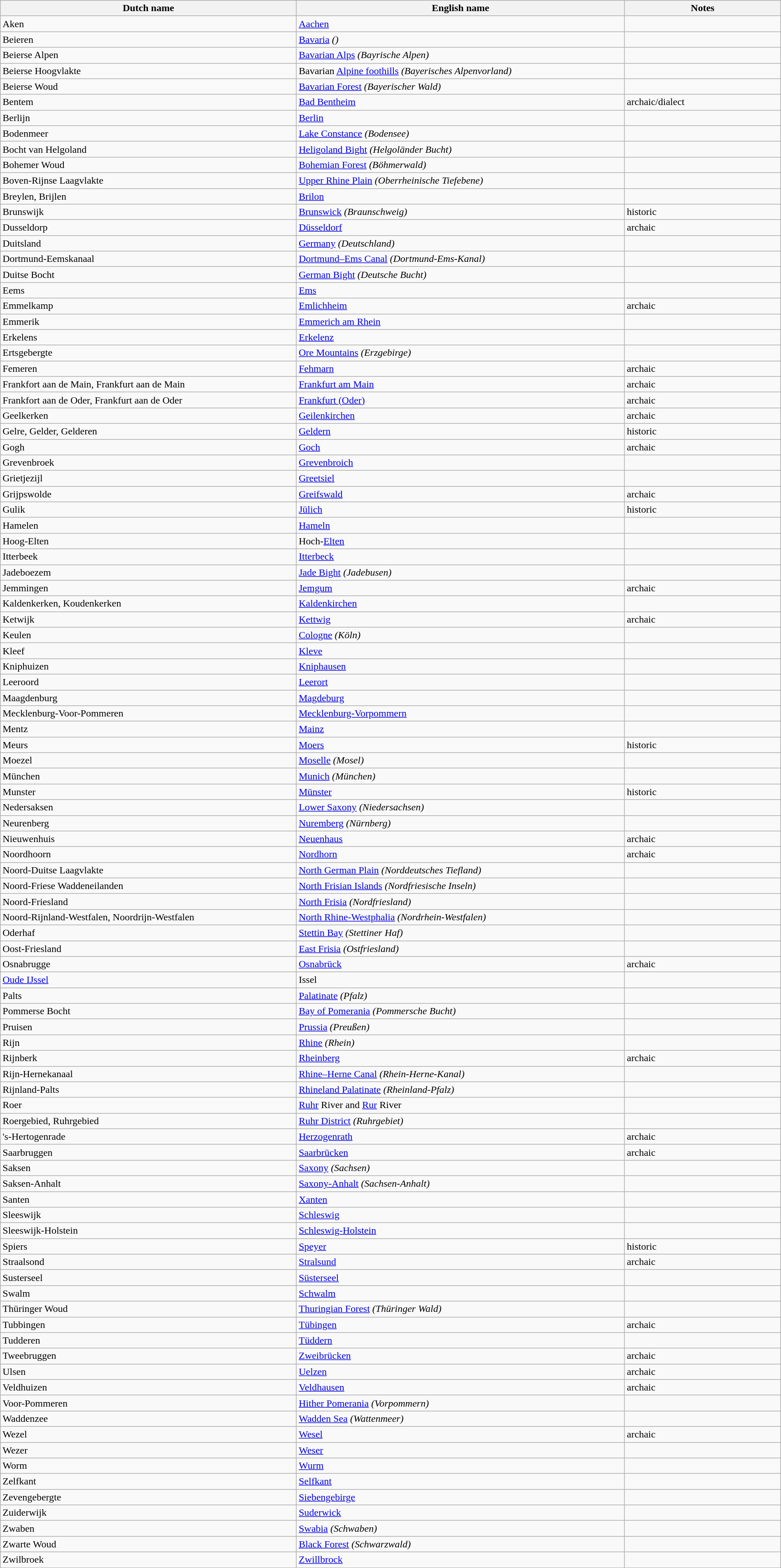<table width=100% class="wikitable sortable" border="1">
<tr>
<th scope="col">Dutch name</th>
<th scope="col">English name</th>
<th scope="col" class="unsortable">Notes</th>
</tr>
<tr>
<td>Aken</td>
<td><a href='#'>Aachen</a></td>
<td>          </td>
</tr>
<tr>
<td>Beieren</td>
<td><a href='#'>Bavaria</a> <em>(</em><em>)</em></td>
<td></td>
</tr>
<tr>
<td>Beierse Alpen</td>
<td><a href='#'>Bavarian Alps</a> <em>(Bayrische Alpen)</em></td>
<td></td>
</tr>
<tr>
<td>Beierse Hoogvlakte</td>
<td>Bavarian <a href='#'>Alpine foothills</a> <em>(Bayerisches Alpenvorland)</em></td>
<td></td>
</tr>
<tr>
<td>Beierse Woud</td>
<td><a href='#'>Bavarian Forest</a> <em>(Bayerischer Wald)</em></td>
<td></td>
</tr>
<tr>
<td>Bentem</td>
<td><a href='#'>Bad Bentheim</a></td>
<td>archaic/dialect</td>
</tr>
<tr>
<td>Berlijn</td>
<td><a href='#'>Berlin</a></td>
<td></td>
</tr>
<tr>
<td>Bodenmeer</td>
<td><a href='#'>Lake Constance</a> <em>(Bodensee)</em></td>
<td></td>
</tr>
<tr>
<td>Bocht van Helgoland</td>
<td><a href='#'>Heligoland Bight</a> <em>(Helgoländer Bucht)</em></td>
<td></td>
</tr>
<tr>
<td>Bohemer Woud</td>
<td><a href='#'>Bohemian Forest</a> <em>(Böhmerwald)</em></td>
<td></td>
</tr>
<tr>
<td>Boven-Rijnse Laagvlakte</td>
<td><a href='#'>Upper Rhine Plain</a> <em>(Oberrheinische Tiefebene)</em></td>
<td></td>
</tr>
<tr>
<td>Breylen, Brijlen</td>
<td><a href='#'>Brilon</a></td>
<td></td>
</tr>
<tr>
<td>Brunswijk</td>
<td><a href='#'>Brunswick</a> <em>(Braunschweig)</em></td>
<td>historic</td>
</tr>
<tr>
<td>Dusseldorp</td>
<td><a href='#'>Düsseldorf</a></td>
<td>archaic</td>
</tr>
<tr>
<td>Duitsland</td>
<td><a href='#'>Germany</a> <em>(Deutschland)</em></td>
<td></td>
</tr>
<tr>
<td>Dortmund-Eemskanaal</td>
<td><a href='#'>Dortmund–Ems Canal</a> <em>(Dortmund-Ems-Kanal)</em></td>
<td></td>
</tr>
<tr>
<td>Duitse Bocht</td>
<td><a href='#'>German Bight</a> <em>(Deutsche Bucht)</em></td>
<td></td>
</tr>
<tr>
<td>Eems</td>
<td><a href='#'>Ems</a></td>
<td></td>
</tr>
<tr>
<td>Emmelkamp</td>
<td><a href='#'>Emlichheim</a></td>
<td>archaic</td>
</tr>
<tr>
<td>Emmerik</td>
<td><a href='#'>Emmerich am Rhein</a></td>
<td></td>
</tr>
<tr>
<td>Erkelens</td>
<td><a href='#'>Erkelenz</a></td>
<td></td>
</tr>
<tr>
<td>Ertsgebergte</td>
<td><a href='#'>Ore Mountains</a> <em>(Erzgebirge)</em></td>
<td></td>
</tr>
<tr>
<td>Femeren</td>
<td><a href='#'>Fehmarn</a></td>
<td>archaic</td>
</tr>
<tr>
<td>Frankfort aan de Main, Frankfurt aan de Main</td>
<td><a href='#'>Frankfurt am Main</a></td>
<td>archaic</td>
</tr>
<tr>
<td>Frankfort aan de Oder, Frankfurt aan de Oder</td>
<td><a href='#'>Frankfurt (Oder)</a></td>
<td>archaic</td>
</tr>
<tr>
<td>Geelkerken</td>
<td><a href='#'>Geilenkirchen</a></td>
<td>archaic</td>
</tr>
<tr>
<td>Gelre, Gelder, Gelderen</td>
<td><a href='#'>Geldern</a></td>
<td>historic</td>
</tr>
<tr>
<td>Gogh</td>
<td><a href='#'>Goch</a></td>
<td>archaic</td>
</tr>
<tr>
<td>Grevenbroek</td>
<td><a href='#'>Grevenbroich</a></td>
<td></td>
</tr>
<tr>
<td>Grietjezijl</td>
<td><a href='#'>Greetsiel</a></td>
<td></td>
</tr>
<tr>
<td>Grijpswolde</td>
<td><a href='#'>Greifswald</a></td>
<td>archaic</td>
</tr>
<tr>
<td>Gulik</td>
<td><a href='#'>Jülich</a></td>
<td>historic</td>
</tr>
<tr>
<td>Hamelen</td>
<td><a href='#'>Hameln</a></td>
<td></td>
</tr>
<tr>
<td>Hoog-Elten</td>
<td>Hoch-<a href='#'>Elten</a></td>
<td></td>
</tr>
<tr>
<td>Itterbeek</td>
<td><a href='#'>Itterbeck</a></td>
<td></td>
</tr>
<tr>
<td>Jadeboezem</td>
<td><a href='#'>Jade Bight</a> <em>(Jadebusen)</em></td>
<td></td>
</tr>
<tr>
<td>Jemmingen</td>
<td><a href='#'>Jemgum</a></td>
<td>archaic</td>
</tr>
<tr>
<td>Kaldenkerken, Koudenkerken</td>
<td><a href='#'>Kaldenkirchen</a></td>
<td></td>
</tr>
<tr>
<td>Ketwijk</td>
<td><a href='#'>Kettwig</a></td>
<td>archaic</td>
</tr>
<tr>
<td>Keulen</td>
<td><a href='#'>Cologne</a> <em>(Köln)</em></td>
<td></td>
</tr>
<tr>
<td>Kleef</td>
<td><a href='#'>Kleve</a></td>
<td></td>
</tr>
<tr>
<td>Kniphuizen</td>
<td><a href='#'>Kniphausen</a></td>
<td></td>
</tr>
<tr>
<td>Leeroord</td>
<td><a href='#'>Leerort</a></td>
<td></td>
</tr>
<tr>
<td>Maagdenburg</td>
<td><a href='#'>Magdeburg</a></td>
<td></td>
</tr>
<tr>
<td>Mecklenburg-Voor-Pommeren</td>
<td><a href='#'>Mecklenburg-Vorpommern</a></td>
<td></td>
</tr>
<tr>
<td>Mentz</td>
<td><a href='#'>Mainz</a></td>
<td></td>
</tr>
<tr>
<td>Meurs</td>
<td><a href='#'>Moers</a></td>
<td>historic</td>
</tr>
<tr>
<td>Moezel</td>
<td><a href='#'>Moselle</a> <em>(Mosel)</em></td>
<td></td>
</tr>
<tr>
<td>München</td>
<td><a href='#'>Munich</a> <em> (München) </em></td>
<td></td>
</tr>
<tr>
<td>Munster</td>
<td><a href='#'>Münster</a></td>
<td>historic</td>
</tr>
<tr>
<td>Nedersaksen</td>
<td><a href='#'>Lower Saxony</a> <em>(Niedersachsen)</em></td>
<td></td>
</tr>
<tr>
<td>Neurenberg</td>
<td><a href='#'>Nuremberg</a> <em>(Nürnberg)</em></td>
<td></td>
</tr>
<tr>
<td>Nieuwenhuis</td>
<td><a href='#'>Neuenhaus</a></td>
<td>archaic</td>
</tr>
<tr>
<td>Noordhoorn</td>
<td><a href='#'>Nordhorn</a></td>
<td>archaic</td>
</tr>
<tr>
<td>Noord-Duitse Laagvlakte</td>
<td><a href='#'>North German Plain</a> <em>(Norddeutsches Tiefland)</em></td>
<td></td>
</tr>
<tr>
<td>Noord-Friese Waddeneilanden</td>
<td><a href='#'>North Frisian Islands</a> <em>(Nordfriesische Inseln)</em></td>
<td></td>
</tr>
<tr>
<td>Noord-Friesland</td>
<td><a href='#'>North Frisia</a> <em>(Nordfriesland)</em></td>
<td></td>
</tr>
<tr>
<td>Noord-Rijnland-Westfalen, Noordrijn-Westfalen</td>
<td><a href='#'>North Rhine-Westphalia</a>  <em>(Nordrhein-Westfalen)</em></td>
<td></td>
</tr>
<tr>
<td>Oderhaf</td>
<td><a href='#'>Stettin Bay</a> <em>(Stettiner Haf)</em></td>
<td></td>
</tr>
<tr>
<td>Oost-Friesland</td>
<td><a href='#'>East Frisia</a> <em>(Ostfriesland)</em></td>
<td></td>
</tr>
<tr>
<td>Osnabrugge</td>
<td><a href='#'>Osnabrück</a></td>
<td>archaic</td>
</tr>
<tr>
<td><a href='#'>Oude IJssel</a></td>
<td>Issel</td>
<td></td>
</tr>
<tr>
<td>Palts</td>
<td><a href='#'>Palatinate</a> <em>(Pfalz)</em></td>
<td></td>
</tr>
<tr>
<td>Pommerse Bocht</td>
<td><a href='#'>Bay of Pomerania</a> <em>(Pommersche Bucht)</em></td>
<td></td>
</tr>
<tr>
<td>Pruisen</td>
<td><a href='#'>Prussia</a> <em>(Preußen)</em></td>
<td></td>
</tr>
<tr>
<td>Rijn</td>
<td><a href='#'>Rhine</a> <em>(Rhein)</em></td>
<td></td>
</tr>
<tr>
<td>Rijnberk</td>
<td><a href='#'>Rheinberg</a></td>
<td>archaic</td>
</tr>
<tr>
<td>Rijn-Hernekanaal</td>
<td><a href='#'>Rhine–Herne Canal</a> <em>(Rhein-Herne-Kanal)</em></td>
<td></td>
</tr>
<tr>
<td>Rijnland-Palts</td>
<td><a href='#'>Rhineland Palatinate</a> <em>(Rheinland-Pfalz)</em></td>
<td></td>
</tr>
<tr>
<td>Roer</td>
<td><a href='#'>Ruhr</a> River and <a href='#'>Rur</a> River</td>
<td></td>
</tr>
<tr>
<td>Roergebied, Ruhrgebied</td>
<td><a href='#'>Ruhr District</a> <em>(Ruhrgebiet)</em></td>
<td></td>
</tr>
<tr>
<td>'s-Hertogenrade</td>
<td><a href='#'>Herzogenrath</a></td>
<td>archaic</td>
</tr>
<tr>
<td>Saarbruggen</td>
<td><a href='#'>Saarbrücken</a></td>
<td>archaic</td>
</tr>
<tr>
<td>Saksen</td>
<td><a href='#'>Saxony</a> <em>(Sachsen)</em></td>
<td></td>
</tr>
<tr>
<td>Saksen-Anhalt</td>
<td><a href='#'>Saxony-Anhalt</a> <em>(Sachsen-Anhalt)</em></td>
<td></td>
</tr>
<tr>
<td>Santen</td>
<td><a href='#'>Xanten</a></td>
<td></td>
</tr>
<tr>
<td>Sleeswijk</td>
<td><a href='#'>Schleswig</a></td>
<td></td>
</tr>
<tr>
<td>Sleeswijk-Holstein</td>
<td><a href='#'>Schleswig-Holstein</a></td>
<td></td>
</tr>
<tr>
<td>Spiers</td>
<td><a href='#'>Speyer</a></td>
<td>historic</td>
</tr>
<tr>
<td>Straalsond</td>
<td><a href='#'>Stralsund</a></td>
<td>archaic</td>
</tr>
<tr>
<td>Susterseel</td>
<td><a href='#'>Süsterseel</a></td>
<td></td>
</tr>
<tr>
<td>Swalm</td>
<td><a href='#'>Schwalm</a></td>
<td></td>
</tr>
<tr>
<td>Thüringer Woud</td>
<td><a href='#'>Thuringian Forest</a> <em>(Thüringer Wald)</em></td>
<td></td>
</tr>
<tr>
<td>Tubbingen</td>
<td><a href='#'>Tübingen</a></td>
<td>archaic</td>
</tr>
<tr>
<td>Tudderen</td>
<td><a href='#'>Tüddern</a></td>
<td></td>
</tr>
<tr>
<td>Tweebruggen</td>
<td><a href='#'>Zweibrücken</a></td>
<td>archaic</td>
</tr>
<tr>
<td>Ulsen</td>
<td><a href='#'>Uelzen</a></td>
<td>archaic</td>
</tr>
<tr>
<td>Veldhuizen</td>
<td><a href='#'>Veldhausen</a></td>
<td>archaic</td>
</tr>
<tr>
<td>Voor-Pommeren</td>
<td><a href='#'>Hither Pomerania</a> <em>(Vorpommern)</em></td>
<td></td>
</tr>
<tr>
<td>Waddenzee</td>
<td><a href='#'>Wadden Sea</a> <em>(Wattenmeer)</em></td>
<td></td>
</tr>
<tr>
<td>Wezel</td>
<td><a href='#'>Wesel</a></td>
<td>archaic</td>
</tr>
<tr>
<td>Wezer</td>
<td><a href='#'>Weser</a></td>
<td></td>
</tr>
<tr>
<td>Worm</td>
<td><a href='#'>Wurm</a></td>
<td></td>
</tr>
<tr>
<td>Zelfkant</td>
<td><a href='#'>Selfkant</a></td>
<td></td>
</tr>
<tr>
<td>Zevengebergte</td>
<td><a href='#'>Siebengebirge</a></td>
<td></td>
</tr>
<tr>
<td>Zuiderwijk</td>
<td><a href='#'>Suderwick</a></td>
<td></td>
</tr>
<tr>
<td>Zwaben</td>
<td><a href='#'>Swabia</a> <em>(Schwaben)</em></td>
<td></td>
</tr>
<tr>
<td>Zwarte Woud</td>
<td><a href='#'>Black Forest</a> <em>(Schwarzwald)</em></td>
<td></td>
</tr>
<tr>
<td>Zwilbroek</td>
<td><a href='#'>Zwillbrock</a></td>
<td>          </td>
</tr>
<tr>
</tr>
</table>
